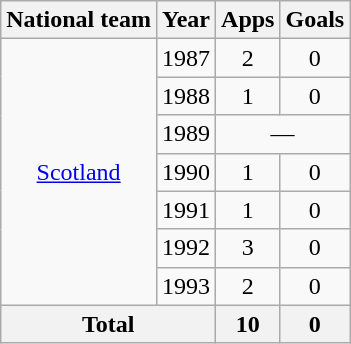<table class=wikitable style="text-align: center;">
<tr>
<th>National team</th>
<th>Year</th>
<th>Apps</th>
<th>Goals</th>
</tr>
<tr>
<td rowspan=7><a href='#'>Scotland</a></td>
<td>1987</td>
<td>2</td>
<td>0</td>
</tr>
<tr>
<td>1988</td>
<td>1</td>
<td>0</td>
</tr>
<tr>
<td>1989</td>
<td colspan=2>—</td>
</tr>
<tr>
<td>1990</td>
<td>1</td>
<td>0</td>
</tr>
<tr>
<td>1991</td>
<td>1</td>
<td>0</td>
</tr>
<tr>
<td>1992</td>
<td>3</td>
<td>0</td>
</tr>
<tr>
<td>1993</td>
<td>2</td>
<td>0</td>
</tr>
<tr>
<th colspan=2>Total</th>
<th>10</th>
<th>0</th>
</tr>
</table>
